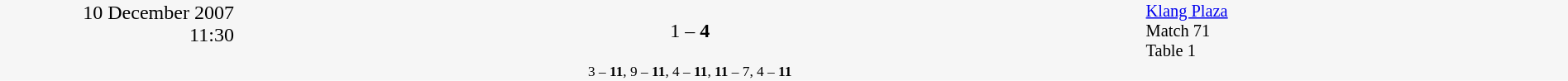<table style="width:100%; background:#f6f6f6;" cellspacing="0">
<tr>
<td rowspan="2" width="15%" style="text-align:right; vertical-align:top;">10 December 2007<br>11:30<br></td>
<td width="25%" style="text-align:right"></td>
<td width="8%" style="text-align:center">1 – <strong>4</strong></td>
<td width="25%"><strong></strong></td>
<td width="27%" style="font-size:85%; vertical-align:top;"><a href='#'>Klang Plaza</a><br>Match 71<br>Table 1</td>
</tr>
<tr width="58%" style="font-size:85%;vertical-align:top;"|>
<td colspan="3" style="font-size:85%; text-align:center; vertical-align:top;">3 – <strong>11</strong>, 9 – <strong>11</strong>, 4 – <strong>11</strong>, <strong>11</strong> – 7, 4 – <strong>11</strong></td>
</tr>
</table>
